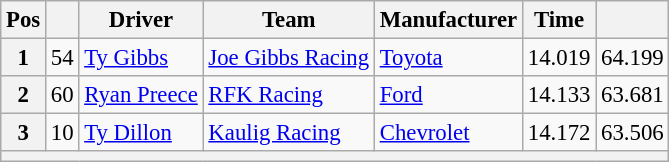<table class="wikitable" style="font-size:95%">
<tr>
<th>Pos</th>
<th></th>
<th>Driver</th>
<th>Team</th>
<th>Manufacturer</th>
<th>Time</th>
<th></th>
</tr>
<tr>
<th>1</th>
<td>54</td>
<td><a href='#'>Ty Gibbs</a></td>
<td><a href='#'>Joe Gibbs Racing</a></td>
<td><a href='#'>Toyota</a></td>
<td>14.019</td>
<td>64.199</td>
</tr>
<tr>
<th>2</th>
<td>60</td>
<td><a href='#'>Ryan Preece</a></td>
<td><a href='#'>RFK Racing</a></td>
<td><a href='#'>Ford</a></td>
<td>14.133</td>
<td>63.681</td>
</tr>
<tr>
<th>3</th>
<td>10</td>
<td><a href='#'>Ty Dillon</a></td>
<td><a href='#'>Kaulig Racing</a></td>
<td><a href='#'>Chevrolet</a></td>
<td>14.172</td>
<td>63.506</td>
</tr>
<tr>
<th colspan="7"></th>
</tr>
</table>
